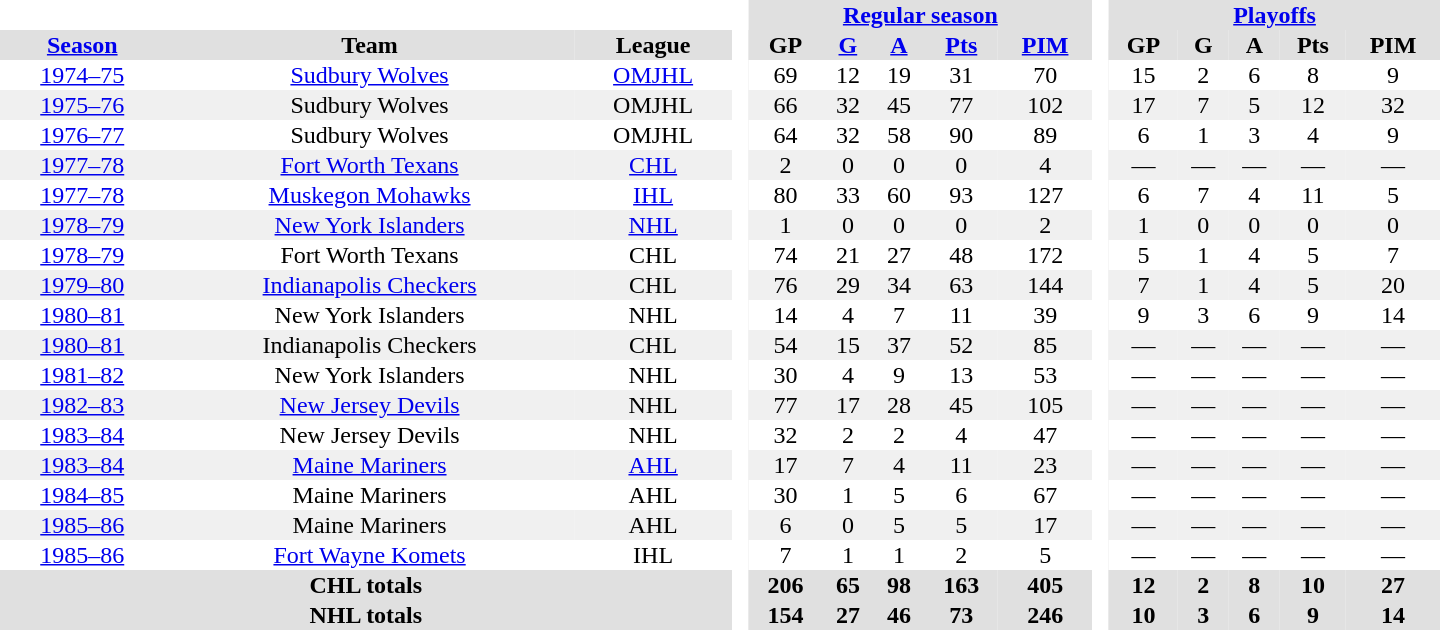<table border="0" cellpadding="1" cellspacing="0" style="text-align:center; width:60em">
<tr bgcolor="#e0e0e0">
<th colspan="3" bgcolor="#ffffff"> </th>
<th rowspan="99" bgcolor="#ffffff"> </th>
<th colspan="5"><a href='#'>Regular season</a></th>
<th rowspan="99" bgcolor="#ffffff"> </th>
<th colspan="5"><a href='#'>Playoffs</a></th>
</tr>
<tr bgcolor="#e0e0e0">
<th><a href='#'>Season</a></th>
<th>Team</th>
<th>League</th>
<th>GP</th>
<th><a href='#'>G</a></th>
<th><a href='#'>A</a></th>
<th><a href='#'>Pts</a></th>
<th><a href='#'>PIM</a></th>
<th>GP</th>
<th>G</th>
<th>A</th>
<th>Pts</th>
<th>PIM</th>
</tr>
<tr>
<td><a href='#'>1974–75</a></td>
<td><a href='#'>Sudbury Wolves</a></td>
<td><a href='#'>OMJHL</a></td>
<td>69</td>
<td>12</td>
<td>19</td>
<td>31</td>
<td>70</td>
<td>15</td>
<td>2</td>
<td>6</td>
<td>8</td>
<td>9</td>
</tr>
<tr bgcolor="#f0f0f0">
<td><a href='#'>1975–76</a></td>
<td>Sudbury Wolves</td>
<td>OMJHL</td>
<td>66</td>
<td>32</td>
<td>45</td>
<td>77</td>
<td>102</td>
<td>17</td>
<td>7</td>
<td>5</td>
<td>12</td>
<td>32</td>
</tr>
<tr>
<td><a href='#'>1976–77</a></td>
<td>Sudbury Wolves</td>
<td>OMJHL</td>
<td>64</td>
<td>32</td>
<td>58</td>
<td>90</td>
<td>89</td>
<td>6</td>
<td>1</td>
<td>3</td>
<td>4</td>
<td>9</td>
</tr>
<tr bgcolor="#f0f0f0">
<td><a href='#'>1977–78</a></td>
<td><a href='#'>Fort Worth Texans</a></td>
<td><a href='#'>CHL</a></td>
<td>2</td>
<td>0</td>
<td>0</td>
<td>0</td>
<td>4</td>
<td>—</td>
<td>—</td>
<td>—</td>
<td>—</td>
<td>—</td>
</tr>
<tr>
<td><a href='#'>1977–78</a></td>
<td><a href='#'>Muskegon Mohawks</a></td>
<td><a href='#'>IHL</a></td>
<td>80</td>
<td>33</td>
<td>60</td>
<td>93</td>
<td>127</td>
<td>6</td>
<td>7</td>
<td>4</td>
<td>11</td>
<td>5</td>
</tr>
<tr bgcolor="#f0f0f0">
<td><a href='#'>1978–79</a></td>
<td><a href='#'>New York Islanders</a></td>
<td><a href='#'>NHL</a></td>
<td>1</td>
<td>0</td>
<td>0</td>
<td>0</td>
<td>2</td>
<td>1</td>
<td>0</td>
<td>0</td>
<td>0</td>
<td>0</td>
</tr>
<tr>
<td><a href='#'>1978–79</a></td>
<td>Fort Worth Texans</td>
<td>CHL</td>
<td>74</td>
<td>21</td>
<td>27</td>
<td>48</td>
<td>172</td>
<td>5</td>
<td>1</td>
<td>4</td>
<td>5</td>
<td>7</td>
</tr>
<tr bgcolor="#f0f0f0">
<td><a href='#'>1979–80</a></td>
<td><a href='#'>Indianapolis Checkers</a></td>
<td>CHL</td>
<td>76</td>
<td>29</td>
<td>34</td>
<td>63</td>
<td>144</td>
<td>7</td>
<td>1</td>
<td>4</td>
<td>5</td>
<td>20</td>
</tr>
<tr>
<td><a href='#'>1980–81</a></td>
<td>New York Islanders</td>
<td>NHL</td>
<td>14</td>
<td>4</td>
<td>7</td>
<td>11</td>
<td>39</td>
<td>9</td>
<td>3</td>
<td>6</td>
<td>9</td>
<td>14</td>
</tr>
<tr bgcolor="#f0f0f0">
<td><a href='#'>1980–81</a></td>
<td>Indianapolis Checkers</td>
<td>CHL</td>
<td>54</td>
<td>15</td>
<td>37</td>
<td>52</td>
<td>85</td>
<td>—</td>
<td>—</td>
<td>—</td>
<td>—</td>
<td>—</td>
</tr>
<tr>
<td><a href='#'>1981–82</a></td>
<td>New York Islanders</td>
<td>NHL</td>
<td>30</td>
<td>4</td>
<td>9</td>
<td>13</td>
<td>53</td>
<td>—</td>
<td>—</td>
<td>—</td>
<td>—</td>
<td>—</td>
</tr>
<tr bgcolor="#f0f0f0">
<td><a href='#'>1982–83</a></td>
<td><a href='#'>New Jersey Devils</a></td>
<td>NHL</td>
<td>77</td>
<td>17</td>
<td>28</td>
<td>45</td>
<td>105</td>
<td>—</td>
<td>—</td>
<td>—</td>
<td>—</td>
<td>—</td>
</tr>
<tr>
<td><a href='#'>1983–84</a></td>
<td>New Jersey Devils</td>
<td>NHL</td>
<td>32</td>
<td>2</td>
<td>2</td>
<td>4</td>
<td>47</td>
<td>—</td>
<td>—</td>
<td>—</td>
<td>—</td>
<td>—</td>
</tr>
<tr bgcolor="#f0f0f0">
<td><a href='#'>1983–84</a></td>
<td><a href='#'>Maine Mariners</a></td>
<td><a href='#'>AHL</a></td>
<td>17</td>
<td>7</td>
<td>4</td>
<td>11</td>
<td>23</td>
<td>—</td>
<td>—</td>
<td>—</td>
<td>—</td>
<td>—</td>
</tr>
<tr>
<td><a href='#'>1984–85</a></td>
<td>Maine Mariners</td>
<td>AHL</td>
<td>30</td>
<td>1</td>
<td>5</td>
<td>6</td>
<td>67</td>
<td>—</td>
<td>—</td>
<td>—</td>
<td>—</td>
<td>—</td>
</tr>
<tr bgcolor="#f0f0f0">
<td><a href='#'>1985–86</a></td>
<td>Maine Mariners</td>
<td>AHL</td>
<td>6</td>
<td>0</td>
<td>5</td>
<td>5</td>
<td>17</td>
<td>—</td>
<td>—</td>
<td>—</td>
<td>—</td>
<td>—</td>
</tr>
<tr>
<td><a href='#'>1985–86</a></td>
<td><a href='#'>Fort Wayne Komets</a></td>
<td>IHL</td>
<td>7</td>
<td>1</td>
<td>1</td>
<td>2</td>
<td>5</td>
<td>—</td>
<td>—</td>
<td>—</td>
<td>—</td>
<td>—</td>
</tr>
<tr bgcolor="#e0e0e0">
<th colspan="3">CHL totals</th>
<th>206</th>
<th>65</th>
<th>98</th>
<th>163</th>
<th>405</th>
<th>12</th>
<th>2</th>
<th>8</th>
<th>10</th>
<th>27</th>
</tr>
<tr bgcolor="#e0e0e0">
<th colspan="3">NHL totals</th>
<th>154</th>
<th>27</th>
<th>46</th>
<th>73</th>
<th>246</th>
<th>10</th>
<th>3</th>
<th>6</th>
<th>9</th>
<th>14</th>
</tr>
</table>
